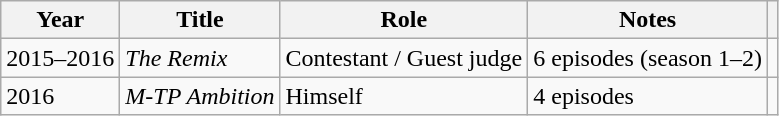<table class="wikitable">
<tr>
<th>Year</th>
<th>Title</th>
<th>Role</th>
<th class="unsortable">Notes</th>
<th scope="col" class="unsortable"></th>
</tr>
<tr>
<td>2015–2016</td>
<td><em>The Remix</em></td>
<td>Contestant / Guest judge</td>
<td>6 episodes (season 1–2)</td>
<td style="text-align:center;"></td>
</tr>
<tr>
<td>2016</td>
<td><em>M-TP Ambition</em></td>
<td>Himself</td>
<td>4 episodes</td>
<td style="text-align:center;"></td>
</tr>
</table>
